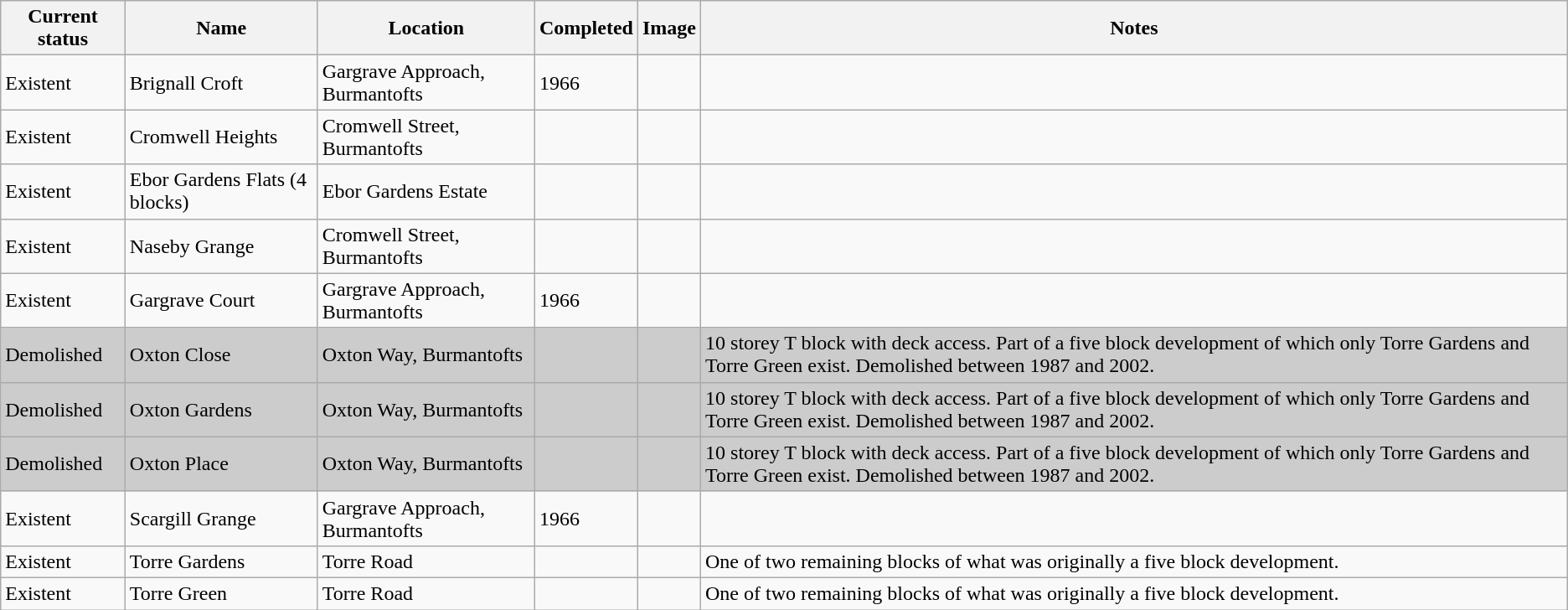<table class="wikitable sortable">
<tr>
<th>Current status</th>
<th>Name</th>
<th>Location</th>
<th>Completed</th>
<th class="unsortable">Image</th>
<th class="unsortable">Notes</th>
</tr>
<tr>
<td>Existent</td>
<td>Brignall Croft</td>
<td>Gargrave Approach, Burmantofts</td>
<td>1966</td>
<td></td>
<td></td>
</tr>
<tr>
<td>Existent</td>
<td>Cromwell Heights</td>
<td>Cromwell Street, Burmantofts</td>
<td></td>
<td></td>
<td></td>
</tr>
<tr>
<td>Existent</td>
<td>Ebor Gardens Flats (4 blocks)</td>
<td>Ebor Gardens Estate</td>
<td></td>
<td></td>
<td></td>
</tr>
<tr>
<td>Existent</td>
<td>Naseby Grange</td>
<td>Cromwell Street, Burmantofts</td>
<td></td>
<td></td>
<td></td>
</tr>
<tr>
<td>Existent</td>
<td>Gargrave Court</td>
<td>Gargrave Approach, Burmantofts</td>
<td>1966</td>
<td></td>
<td></td>
</tr>
<tr style="background:#ccc;">
<td>Demolished</td>
<td>Oxton Close</td>
<td>Oxton Way, Burmantofts</td>
<td></td>
<td></td>
<td>10 storey T block with deck access.  Part of a five block development of which only Torre Gardens and Torre Green exist.  Demolished between 1987 and 2002.</td>
</tr>
<tr style="background:#ccc;">
<td>Demolished</td>
<td>Oxton Gardens</td>
<td>Oxton Way, Burmantofts</td>
<td></td>
<td></td>
<td>10 storey T block with deck access.  Part of a five block development of which only Torre Gardens and Torre Green exist.  Demolished between 1987 and 2002.</td>
</tr>
<tr style="background:#ccc;">
<td>Demolished</td>
<td>Oxton Place</td>
<td>Oxton Way, Burmantofts</td>
<td></td>
<td></td>
<td>10 storey T block with deck access.  Part of a five block development of which only Torre Gardens and Torre Green exist.  Demolished between 1987 and 2002.</td>
</tr>
<tr>
<td>Existent</td>
<td>Scargill Grange</td>
<td>Gargrave Approach, Burmantofts</td>
<td>1966</td>
<td></td>
<td></td>
</tr>
<tr>
<td>Existent</td>
<td>Torre Gardens</td>
<td>Torre Road</td>
<td></td>
<td></td>
<td>One of two remaining blocks of what was originally a five block development.</td>
</tr>
<tr>
<td>Existent</td>
<td>Torre Green</td>
<td>Torre Road</td>
<td></td>
<td></td>
<td>One of two remaining blocks of what was originally a five block development.</td>
</tr>
</table>
